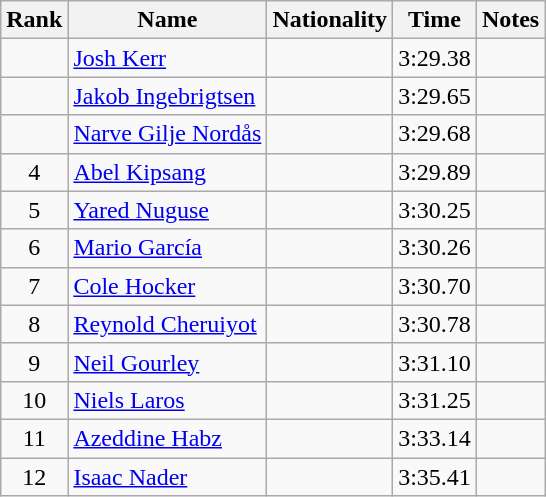<table class="wikitable sortable" style="text-align:center">
<tr>
<th>Rank</th>
<th>Name</th>
<th>Nationality</th>
<th>Time</th>
<th>Notes</th>
</tr>
<tr>
<td></td>
<td align="left"><a href='#'>Josh Kerr</a></td>
<td align="left"></td>
<td>3:29.38</td>
<td></td>
</tr>
<tr>
<td></td>
<td align="left"><a href='#'>Jakob Ingebrigtsen</a></td>
<td align="left"></td>
<td>3:29.65</td>
<td></td>
</tr>
<tr>
<td></td>
<td align="left"><a href='#'>Narve Gilje Nordås</a></td>
<td align="left"></td>
<td>3:29.68</td>
<td></td>
</tr>
<tr>
<td>4</td>
<td align="left"><a href='#'>Abel Kipsang</a></td>
<td align="left"></td>
<td>3:29.89</td>
<td></td>
</tr>
<tr>
<td>5</td>
<td align="left"><a href='#'>Yared Nuguse</a></td>
<td align="left"></td>
<td>3:30.25</td>
<td></td>
</tr>
<tr>
<td>6</td>
<td align="left"><a href='#'>Mario García</a></td>
<td align="left"></td>
<td>3:30.26</td>
<td></td>
</tr>
<tr>
<td>7</td>
<td align="left"><a href='#'>Cole Hocker</a></td>
<td align="left"></td>
<td>3:30.70</td>
<td></td>
</tr>
<tr>
<td>8</td>
<td align="left"><a href='#'>Reynold Cheruiyot</a></td>
<td align="left"></td>
<td>3:30.78</td>
<td></td>
</tr>
<tr>
<td>9</td>
<td align="left"><a href='#'>Neil Gourley</a></td>
<td align="left"></td>
<td>3:31.10</td>
<td></td>
</tr>
<tr>
<td>10</td>
<td align="left"><a href='#'>Niels Laros</a></td>
<td align="left"></td>
<td>3:31.25</td>
<td></td>
</tr>
<tr>
<td>11</td>
<td align="left"><a href='#'>Azeddine Habz</a></td>
<td align="left"></td>
<td>3:33.14</td>
<td></td>
</tr>
<tr>
<td>12</td>
<td align="left"><a href='#'>Isaac Nader</a></td>
<td align="left"></td>
<td>3:35.41</td>
<td></td>
</tr>
</table>
